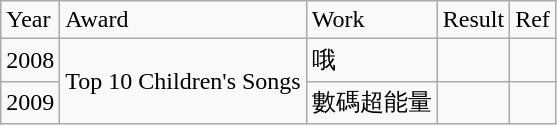<table class="wikitable">
<tr>
<td>Year</td>
<td>Award</td>
<td>Work</td>
<td>Result</td>
<td>Ref</td>
</tr>
<tr>
<td>2008</td>
<td rowspan="2">Top 10 Children's Songs</td>
<td>哦</td>
<td></td>
<td></td>
</tr>
<tr>
<td>2009</td>
<td>數碼超能量</td>
<td></td>
<td></td>
</tr>
</table>
